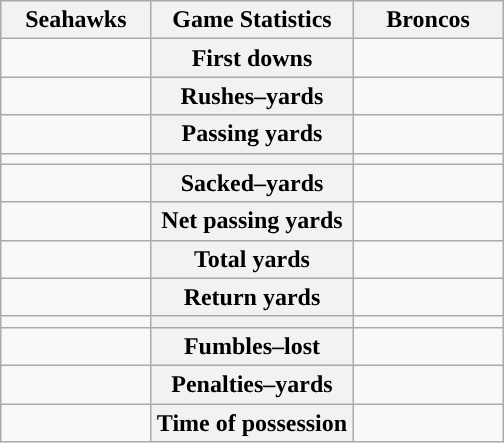<table class="wikitable" style="margin: 1em auto 1em auto">
<tr>
<th style="width:30%;">Seahawks</th>
<th style="width:40%;">Game Statistics</th>
<th style="width:30%;">Broncos</th>
</tr>
<tr>
<td style="text-align:right;"></td>
<th>First downs</th>
<td></td>
</tr>
<tr>
<td style="text-align:right;"></td>
<th>Rushes–yards</th>
<td></td>
</tr>
<tr>
<td style="text-align:right;"></td>
<th>Passing yards</th>
<td></td>
</tr>
<tr>
<td style="text-align:right;"></td>
<th></th>
<td></td>
</tr>
<tr>
<td style="text-align:right;"></td>
<th>Sacked–yards</th>
<td></td>
</tr>
<tr>
<td style="text-align:right;"></td>
<th>Net passing yards</th>
<td></td>
</tr>
<tr>
<td style="text-align:right;"></td>
<th>Total yards</th>
<td></td>
</tr>
<tr>
<td style="text-align:right;"></td>
<th>Return yards</th>
<td></td>
</tr>
<tr>
<td style="text-align:right;"></td>
<th></th>
<td></td>
</tr>
<tr>
<td style="text-align:right;"></td>
<th>Fumbles–lost</th>
<td></td>
</tr>
<tr>
<td style="text-align:right;"></td>
<th>Penalties–yards</th>
<td></td>
</tr>
<tr>
<td style="text-align:right;"></td>
<th>Time of possession</th>
<td></td>
</tr>
</table>
